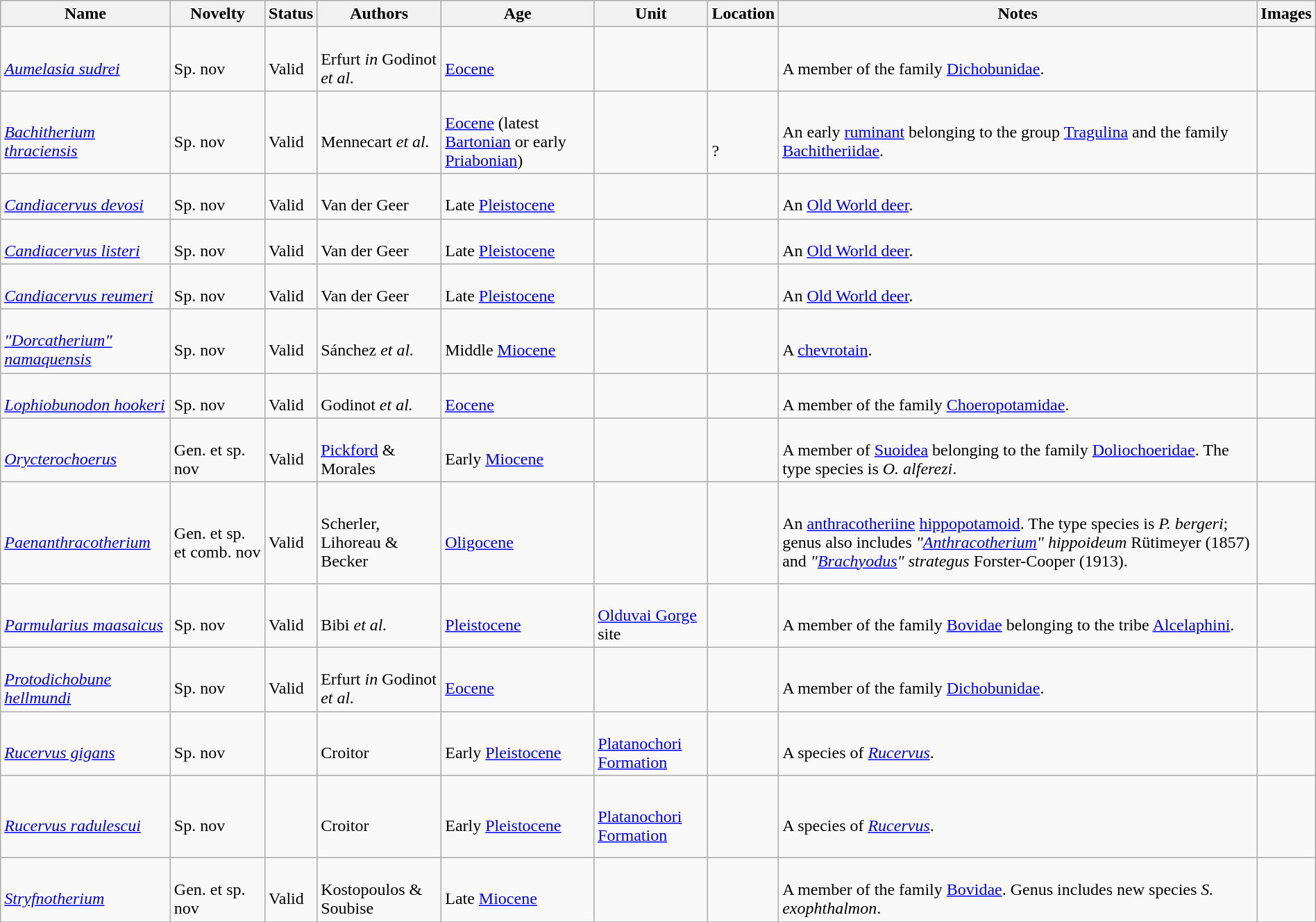<table class="wikitable sortable" align="center" width="100%">
<tr>
<th>Name</th>
<th>Novelty</th>
<th>Status</th>
<th>Authors</th>
<th>Age</th>
<th>Unit</th>
<th>Location</th>
<th>Notes</th>
<th>Images</th>
</tr>
<tr>
<td><br><em><a href='#'>Aumelasia sudrei</a></em></td>
<td><br>Sp. nov</td>
<td><br>Valid</td>
<td><br>Erfurt <em>in</em> Godinot <em>et al.</em></td>
<td><br><a href='#'>Eocene</a></td>
<td></td>
<td><br></td>
<td><br>A member of the family <a href='#'>Dichobunidae</a>.</td>
<td></td>
</tr>
<tr>
<td><br><em><a href='#'>Bachitherium thraciensis</a></em></td>
<td><br>Sp. nov</td>
<td><br>Valid</td>
<td><br>Mennecart <em>et al.</em></td>
<td><br><a href='#'>Eocene</a> (latest <a href='#'>Bartonian</a> or early <a href='#'>Priabonian</a>)</td>
<td></td>
<td><br><br>
?</td>
<td><br>An early <a href='#'>ruminant</a> belonging to the group <a href='#'>Tragulina</a> and the family <a href='#'>Bachitheriidae</a>.</td>
<td></td>
</tr>
<tr>
<td><br><em><a href='#'>Candiacervus devosi</a></em></td>
<td><br>Sp. nov</td>
<td><br>Valid</td>
<td><br>Van der Geer</td>
<td><br>Late <a href='#'>Pleistocene</a></td>
<td></td>
<td><br></td>
<td><br>An <a href='#'>Old World deer</a>.</td>
<td></td>
</tr>
<tr>
<td><br><em><a href='#'>Candiacervus listeri</a></em></td>
<td><br>Sp. nov</td>
<td><br>Valid</td>
<td><br>Van der Geer</td>
<td><br>Late <a href='#'>Pleistocene</a></td>
<td></td>
<td><br></td>
<td><br>An <a href='#'>Old World deer</a>.</td>
<td></td>
</tr>
<tr>
<td><br><em><a href='#'>Candiacervus reumeri</a></em></td>
<td><br>Sp. nov</td>
<td><br>Valid</td>
<td><br>Van der Geer</td>
<td><br>Late <a href='#'>Pleistocene</a></td>
<td></td>
<td><br></td>
<td><br>An <a href='#'>Old World deer</a>.</td>
<td></td>
</tr>
<tr>
<td><br><em><a href='#'>"Dorcatherium" namaquensis</a></em></td>
<td><br>Sp. nov</td>
<td><br>Valid</td>
<td><br>Sánchez <em>et al.</em></td>
<td><br>Middle <a href='#'>Miocene</a></td>
<td></td>
<td><br></td>
<td><br>A <a href='#'>chevrotain</a>.</td>
<td></td>
</tr>
<tr>
<td><br><em><a href='#'>Lophiobunodon hookeri</a></em></td>
<td><br>Sp. nov</td>
<td><br>Valid</td>
<td><br>Godinot <em>et al.</em></td>
<td><br><a href='#'>Eocene</a></td>
<td></td>
<td><br></td>
<td><br>A member of the family <a href='#'>Choeropotamidae</a>.</td>
<td></td>
</tr>
<tr>
<td><br><em><a href='#'>Orycterochoerus</a></em></td>
<td><br>Gen. et sp. nov</td>
<td><br>Valid</td>
<td><br><a href='#'>Pickford</a> & Morales</td>
<td><br>Early <a href='#'>Miocene</a></td>
<td></td>
<td><br></td>
<td><br>A member of <a href='#'>Suoidea</a> belonging to the family <a href='#'>Doliochoeridae</a>. The type species is <em>O. alferezi</em>.</td>
<td></td>
</tr>
<tr>
<td><br><em><a href='#'>Paenanthracotherium</a></em></td>
<td><br>Gen. et sp. et comb. nov</td>
<td><br>Valid</td>
<td><br>Scherler, Lihoreau & Becker</td>
<td><br><a href='#'>Oligocene</a></td>
<td></td>
<td><br><br>
<br>
<br>
<br>
</td>
<td><br>An <a href='#'>anthracotheriine</a> <a href='#'>hippopotamoid</a>. The type species is <em>P. bergeri</em>; genus also includes <em>"<a href='#'>Anthracotherium</a>" hippoideum</em> Rütimeyer (1857) and <em>"<a href='#'>Brachyodus</a>" strategus</em> Forster-Cooper (1913).</td>
<td></td>
</tr>
<tr>
<td><br><em><a href='#'>Parmularius maasaicus</a></em></td>
<td><br>Sp. nov</td>
<td><br>Valid</td>
<td><br>Bibi <em>et al.</em></td>
<td><br><a href='#'>Pleistocene</a></td>
<td><br><a href='#'>Olduvai Gorge</a> site</td>
<td><br></td>
<td><br>A member of the family <a href='#'>Bovidae</a> belonging to the tribe <a href='#'>Alcelaphini</a>.</td>
<td></td>
</tr>
<tr>
<td><br><em><a href='#'>Protodichobune hellmundi</a></em></td>
<td><br>Sp. nov</td>
<td><br>Valid</td>
<td><br>Erfurt <em>in</em> Godinot <em>et al.</em></td>
<td><br><a href='#'>Eocene</a></td>
<td></td>
<td><br></td>
<td><br>A member of the family <a href='#'>Dichobunidae</a>.</td>
<td></td>
</tr>
<tr>
<td><br><em><a href='#'>Rucervus gigans</a></em></td>
<td><br>Sp. nov</td>
<td></td>
<td><br>Croitor</td>
<td><br>Early <a href='#'>Pleistocene</a></td>
<td><br><a href='#'>Platanochori Formation</a></td>
<td><br></td>
<td><br>A species of <em><a href='#'>Rucervus</a></em>.</td>
<td></td>
</tr>
<tr>
<td><br><em><a href='#'>Rucervus radulescui</a></em></td>
<td><br>Sp. nov</td>
<td></td>
<td><br>Croitor</td>
<td><br>Early <a href='#'>Pleistocene</a></td>
<td><br><a href='#'>Platanochori Formation</a></td>
<td><br><br>
<br>
<br>
</td>
<td><br>A species of <em><a href='#'>Rucervus</a></em>.</td>
<td></td>
</tr>
<tr>
<td><br><em><a href='#'>Stryfnotherium</a></em></td>
<td><br>Gen. et sp. nov</td>
<td><br>Valid</td>
<td><br>Kostopoulos & Soubise</td>
<td><br>Late <a href='#'>Miocene</a></td>
<td></td>
<td><br></td>
<td><br>A member of the family <a href='#'>Bovidae</a>. Genus includes new species <em>S. exophthalmon</em>.</td>
<td></td>
</tr>
<tr>
</tr>
</table>
